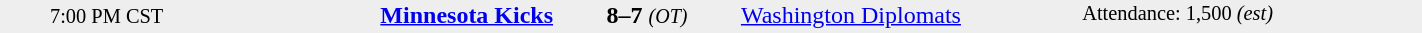<table style="width: 75%; background: #eeeeee;" cellspacing="0">
<tr>
<td style=font-size:85% align=center rowspan=3 width=15%>7:00 PM CST</td>
<td width=24% align=right><strong><a href='#'>Minnesota Kicks</a></strong></td>
<td align=center width=13%><strong>8–7</strong> <small><em>(OT)</em></small></td>
<td width=24%><a href='#'>Washington Diplomats</a></td>
<td style=font-size:85% rowspan=3 valign=top>Attendance: 1,500 <em>(est)</em></td>
</tr>
<tr style=font-size:85%>
<td align=right valign=top></td>
<td valign=top></td>
<td align=left valign=top></td>
</tr>
</table>
